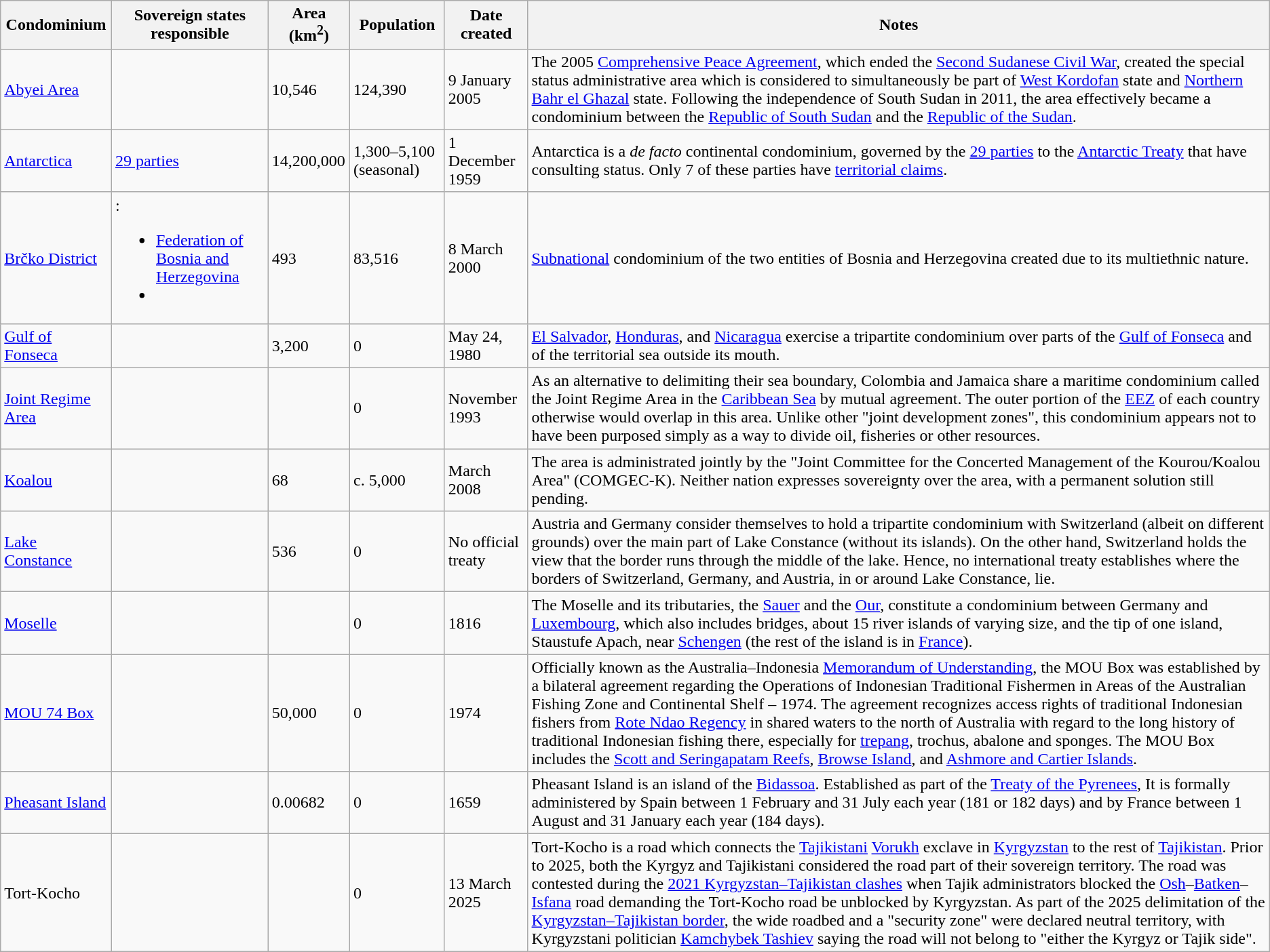<table class="wikitable sortable sticky-header">
<tr>
<th>Condominium</th>
<th>Sovereign states responsible</th>
<th>Area (km<sup>2</sup>)</th>
<th>Population</th>
<th>Date created</th>
<th>Notes</th>
</tr>
<tr>
<td><a href='#'>Abyei Area</a></td>
<td></td>
<td>10,546</td>
<td>124,390</td>
<td>9 January 2005</td>
<td>The 2005 <a href='#'>Comprehensive Peace Agreement</a>, which ended the <a href='#'>Second Sudanese Civil War</a>, created the special status administrative area which is considered to simultaneously be part of <a href='#'>West Kordofan</a> state and <a href='#'>Northern Bahr el Ghazal</a> state. Following the independence of South Sudan in 2011, the area effectively became a condominium between the <a href='#'>Republic of South Sudan</a> and the <a href='#'>Republic of the Sudan</a>.</td>
</tr>
<tr>
<td><a href='#'>Antarctica</a></td>
<td><a href='#'>29 parties</a></td>
<td>14,200,000</td>
<td>1,300–5,100 (seasonal)</td>
<td>1 December 1959</td>
<td>Antarctica is a <em>de facto</em> continental condominium, governed by the <a href='#'>29 parties</a> to the <a href='#'>Antarctic Treaty</a> that have consulting status. Only 7 of these parties have <a href='#'>territorial claims</a>.</td>
</tr>
<tr>
<td><a href='#'>Brčko District</a></td>
<td>:<br><ul><li><a href='#'>Federation of Bosnia and Herzegovina</a></li><li></li></ul></td>
<td>493</td>
<td>83,516</td>
<td>8 March 2000</td>
<td><a href='#'>Subnational</a> condominium of the two entities of Bosnia and Herzegovina created due to its multiethnic nature.</td>
</tr>
<tr>
<td><a href='#'>Gulf of Fonseca</a></td>
<td></td>
<td>3,200</td>
<td>0</td>
<td>May 24, 1980</td>
<td><a href='#'>El Salvador</a>, <a href='#'>Honduras</a>, and <a href='#'>Nicaragua</a> exercise a tripartite condominium over parts of the <a href='#'>Gulf of Fonseca</a> and of the territorial sea outside its mouth.</td>
</tr>
<tr>
<td><a href='#'>Joint Regime Area</a></td>
<td></td>
<td></td>
<td>0</td>
<td>November 1993</td>
<td>As an alternative to delimiting their sea boundary, Colombia and Jamaica share a maritime condominium called the Joint Regime Area in the <a href='#'>Caribbean Sea</a> by mutual agreement. The outer portion of the <a href='#'>EEZ</a> of each country otherwise would overlap in this area. Unlike other "joint development zones", this condominium appears not to have been purposed simply as a way to divide oil, fisheries or other resources.</td>
</tr>
<tr>
<td><a href='#'>Koalou</a></td>
<td></td>
<td>68</td>
<td>c. 5,000</td>
<td>March 2008</td>
<td>The area is administrated jointly by the "Joint Committee for the Concerted Management of the Kourou/Koalou Area" (COMGEC-K). Neither nation expresses sovereignty over the area, with a permanent solution still pending.</td>
</tr>
<tr>
<td><a href='#'>Lake Constance</a></td>
<td></td>
<td>536</td>
<td>0</td>
<td>No official treaty</td>
<td>Austria and Germany consider themselves to hold a tripartite condominium with Switzerland (albeit on different grounds) over the main part of Lake Constance (without its islands). On the other hand, Switzerland holds the view that the border runs through the middle of the lake. Hence, no international treaty establishes where the borders of Switzerland, Germany, and Austria, in or around Lake Constance, lie.</td>
</tr>
<tr>
<td><a href='#'>Moselle</a></td>
<td></td>
<td></td>
<td>0</td>
<td>1816</td>
<td>The Moselle and its tributaries, the <a href='#'>Sauer</a> and the <a href='#'>Our</a>, constitute a condominium between Germany and <a href='#'>Luxembourg</a>, which also includes bridges, about 15 river islands of varying size, and the tip of one island, Staustufe Apach, near <a href='#'>Schengen</a> (the rest of the island is in <a href='#'>France</a>).</td>
</tr>
<tr>
<td><a href='#'>MOU 74 Box</a></td>
<td></td>
<td>50,000</td>
<td>0</td>
<td>1974</td>
<td>Officially known as the Australia–Indonesia <a href='#'>Memorandum of Understanding</a>, the MOU Box was established by a bilateral agreement regarding the Operations of Indonesian Traditional Fishermen in Areas of the Australian Fishing Zone and Continental Shelf – 1974. The agreement recognizes access rights of traditional Indonesian fishers from <a href='#'>Rote Ndao Regency</a> in shared waters to the north of Australia with regard to the long history of traditional Indonesian fishing there, especially for <a href='#'>trepang</a>, trochus, abalone and sponges. The MOU Box includes the <a href='#'>Scott and Seringapatam Reefs</a>, <a href='#'>Browse Island</a>, and <a href='#'>Ashmore and Cartier Islands</a>.</td>
</tr>
<tr>
<td><a href='#'>Pheasant Island</a></td>
<td></td>
<td>0.00682</td>
<td>0</td>
<td>1659</td>
<td>Pheasant Island is an island of the <a href='#'>Bidassoa</a>. Established as part of the <a href='#'>Treaty of the Pyrenees</a>, It is formally administered by Spain between 1 February and 31 July each year (181 or 182 days) and by France between 1 August and 31 January each year (184 days).</td>
</tr>
<tr>
<td>Tort-Kocho</td>
<td></td>
<td></td>
<td>0</td>
<td>13 March 2025</td>
<td>Tort-Kocho is a road which connects the <a href='#'>Tajikistani</a> <a href='#'>Vorukh</a> exclave in <a href='#'>Kyrgyzstan</a> to the rest of <a href='#'>Tajikistan</a>. Prior to 2025, both the Kyrgyz and Tajikistani considered the road part of their sovereign territory. The road was contested during the <a href='#'>2021 Kyrgyzstan–Tajikistan clashes</a> when Tajik administrators blocked the <a href='#'>Osh</a>–<a href='#'>Batken</a>–<a href='#'>Isfana</a> road demanding the Tort-Kocho road be unblocked by Kyrgyzstan. As part of the 2025 delimitation of the <a href='#'>Kyrgyzstan–Tajikistan border</a>, the  wide roadbed and a  "security zone" were declared neutral territory, with Kyrgyzstani politician <a href='#'>Kamchybek Tashiev</a> saying the road will not belong to "either the Kyrgyz or Tajik side".</td>
</tr>
</table>
